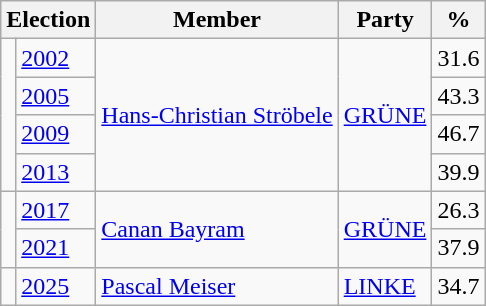<table class=wikitable>
<tr>
<th colspan=2>Election</th>
<th>Member</th>
<th>Party</th>
<th>%</th>
</tr>
<tr>
<td rowspan=4 bgcolor=></td>
<td><a href='#'>2002</a></td>
<td rowspan=4><a href='#'>Hans-Christian Ströbele</a></td>
<td rowspan=4><a href='#'>GRÜNE</a></td>
<td align=right>31.6</td>
</tr>
<tr>
<td><a href='#'>2005</a></td>
<td align=right>43.3</td>
</tr>
<tr>
<td><a href='#'>2009</a></td>
<td align=right>46.7</td>
</tr>
<tr>
<td><a href='#'>2013</a></td>
<td align=right>39.9</td>
</tr>
<tr>
<td rowspan=2 bgcolor=></td>
<td><a href='#'>2017</a></td>
<td rowspan=2><a href='#'>Canan Bayram</a></td>
<td rowspan=2><a href='#'>GRÜNE</a></td>
<td align=right>26.3</td>
</tr>
<tr>
<td><a href='#'>2021</a></td>
<td align=right>37.9</td>
</tr>
<tr>
<td bgcolor=></td>
<td><a href='#'>2025</a></td>
<td><a href='#'>Pascal Meiser</a></td>
<td><a href='#'>LINKE</a></td>
<td align=right>34.7</td>
</tr>
</table>
